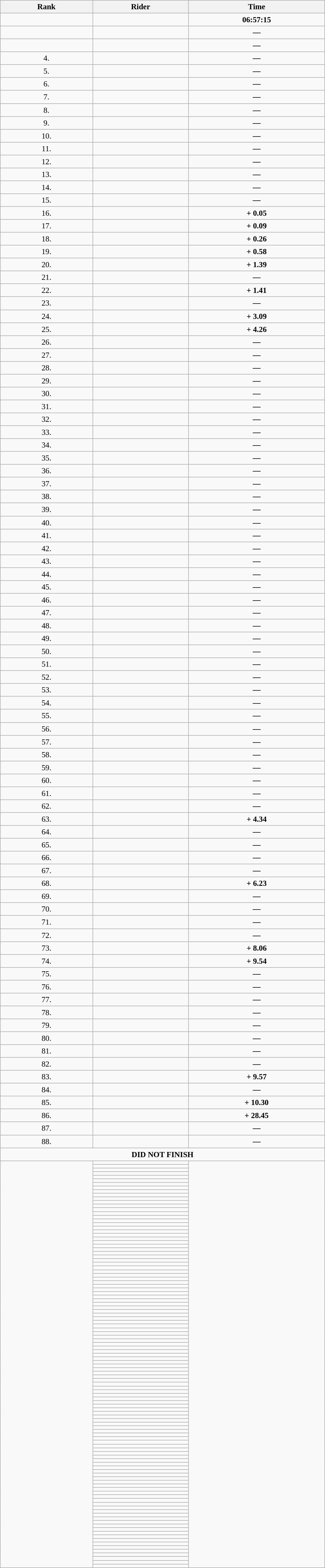<table class=wikitable style="font-size:95%" width="50%">
<tr>
<th>Rank</th>
<th>Rider</th>
<th>Time</th>
</tr>
<tr>
<td align="center"></td>
<td></td>
<td align="center"><strong>06:57:15</strong></td>
</tr>
<tr>
<td align="center"></td>
<td></td>
<td align="center"><strong>—</strong></td>
</tr>
<tr>
<td align="center"></td>
<td></td>
<td align="center"><strong>—</strong></td>
</tr>
<tr>
<td align="center">4.</td>
<td></td>
<td align="center"><strong>—</strong></td>
</tr>
<tr>
<td align="center">5.</td>
<td></td>
<td align="center"><strong>—</strong></td>
</tr>
<tr>
<td align="center">6.</td>
<td></td>
<td align="center"><strong>—</strong></td>
</tr>
<tr>
<td align="center">7.</td>
<td></td>
<td align="center"><strong>—</strong></td>
</tr>
<tr>
<td align="center">8.</td>
<td></td>
<td align="center"><strong>—</strong></td>
</tr>
<tr>
<td align="center">9.</td>
<td></td>
<td align="center"><strong>—</strong></td>
</tr>
<tr>
<td align="center">10.</td>
<td></td>
<td align="center"><strong>—</strong></td>
</tr>
<tr>
<td align="center">11.</td>
<td></td>
<td align="center"><strong>—</strong></td>
</tr>
<tr>
<td align="center">12.</td>
<td></td>
<td align="center"><strong>—</strong></td>
</tr>
<tr>
<td align="center">13.</td>
<td></td>
<td align="center"><strong>—</strong></td>
</tr>
<tr>
<td align="center">14.</td>
<td></td>
<td align="center"><strong>—</strong></td>
</tr>
<tr>
<td align="center">15.</td>
<td></td>
<td align="center"><strong>—</strong></td>
</tr>
<tr>
<td align="center">16.</td>
<td></td>
<td align="center"><strong>+ 0.05</strong></td>
</tr>
<tr>
<td align="center">17.</td>
<td></td>
<td align="center"><strong>+ 0.09</strong></td>
</tr>
<tr>
<td align="center">18.</td>
<td></td>
<td align="center"><strong>+ 0.26</strong></td>
</tr>
<tr>
<td align="center">19.</td>
<td></td>
<td align="center"><strong>+ 0.58</strong></td>
</tr>
<tr>
<td align="center">20.</td>
<td></td>
<td align="center"><strong>+ 1.39</strong></td>
</tr>
<tr>
<td align="center">21.</td>
<td></td>
<td align="center"><strong>—</strong></td>
</tr>
<tr>
<td align="center">22.</td>
<td></td>
<td align="center"><strong>+ 1.41</strong></td>
</tr>
<tr>
<td align="center">23.</td>
<td></td>
<td align="center"><strong>—</strong></td>
</tr>
<tr>
<td align="center">24.</td>
<td></td>
<td align="center"><strong>+ 3.09</strong></td>
</tr>
<tr>
<td align="center">25.</td>
<td></td>
<td align="center"><strong>+ 4.26</strong></td>
</tr>
<tr>
<td align="center">26.</td>
<td></td>
<td align="center"><strong>—</strong></td>
</tr>
<tr>
<td align="center">27.</td>
<td></td>
<td align="center"><strong>—</strong></td>
</tr>
<tr>
<td align="center">28.</td>
<td></td>
<td align="center"><strong>—</strong></td>
</tr>
<tr>
<td align="center">29.</td>
<td></td>
<td align="center"><strong>—</strong></td>
</tr>
<tr>
<td align="center">30.</td>
<td></td>
<td align="center"><strong>—</strong></td>
</tr>
<tr>
<td align="center">31.</td>
<td></td>
<td align="center"><strong>—</strong></td>
</tr>
<tr>
<td align="center">32.</td>
<td></td>
<td align="center"><strong>—</strong></td>
</tr>
<tr>
<td align="center">33.</td>
<td></td>
<td align="center"><strong>—</strong></td>
</tr>
<tr>
<td align="center">34.</td>
<td></td>
<td align="center"><strong>—</strong></td>
</tr>
<tr>
<td align="center">35.</td>
<td></td>
<td align="center"><strong>—</strong></td>
</tr>
<tr>
<td align="center">36.</td>
<td></td>
<td align="center"><strong>—</strong></td>
</tr>
<tr>
<td align="center">37.</td>
<td></td>
<td align="center"><strong>—</strong></td>
</tr>
<tr>
<td align="center">38.</td>
<td></td>
<td align="center"><strong>—</strong></td>
</tr>
<tr>
<td align="center">39.</td>
<td></td>
<td align="center"><strong>—</strong></td>
</tr>
<tr>
<td align="center">40.</td>
<td></td>
<td align="center"><strong>—</strong></td>
</tr>
<tr>
<td align="center">41.</td>
<td></td>
<td align="center"><strong>—            </strong></td>
</tr>
<tr>
<td align="center">42.</td>
<td></td>
<td align="center"><strong>—            </strong></td>
</tr>
<tr>
<td align="center">43.</td>
<td></td>
<td align="center"><strong>—          </strong></td>
</tr>
<tr>
<td align="center">44.</td>
<td></td>
<td align="center"><strong>—             </strong></td>
</tr>
<tr>
<td align="center">45.</td>
<td></td>
<td align="center"><strong>—      </strong></td>
</tr>
<tr>
<td align="center">46.</td>
<td></td>
<td align="center"><strong>—            </strong></td>
</tr>
<tr>
<td align="center">47.</td>
<td></td>
<td align="center"><strong>—  </strong></td>
</tr>
<tr>
<td align="center">48.</td>
<td></td>
<td align="center"><strong>—            </strong></td>
</tr>
<tr>
<td align="center">49.</td>
<td></td>
<td align="center"><strong>—              </strong></td>
</tr>
<tr>
<td align="center">50.</td>
<td></td>
<td align="center"><strong>—           </strong></td>
</tr>
<tr>
<td align="center">51.</td>
<td></td>
<td align="center"><strong>—             </strong></td>
</tr>
<tr>
<td align="center">52.</td>
<td></td>
<td align="center"><strong>—          </strong></td>
</tr>
<tr>
<td align="center">53.</td>
<td></td>
<td align="center"><strong>—          </strong></td>
</tr>
<tr>
<td align="center">54.</td>
<td></td>
<td align="center"><strong>—          </strong></td>
</tr>
<tr>
<td align="center">55.</td>
<td></td>
<td align="center"><strong>—           </strong></td>
</tr>
<tr>
<td align="center">56.</td>
<td></td>
<td align="center"><strong>—         </strong></td>
</tr>
<tr>
<td align="center">57.</td>
<td></td>
<td align="center"><strong>—         </strong></td>
</tr>
<tr>
<td align="center">58.</td>
<td></td>
<td align="center"><strong>—             </strong></td>
</tr>
<tr>
<td align="center">59.</td>
<td></td>
<td align="center"><strong>—              </strong></td>
</tr>
<tr>
<td align="center">60.</td>
<td></td>
<td align="center"><strong>—           </strong></td>
</tr>
<tr>
<td align="center">61.</td>
<td></td>
<td align="center"><strong>—           </strong></td>
</tr>
<tr>
<td align="center">62.</td>
<td></td>
<td align="center"><strong>—             </strong></td>
</tr>
<tr>
<td align="center">63.</td>
<td></td>
<td align="center"><strong>+ 4.34</strong></td>
</tr>
<tr>
<td align="center">64.</td>
<td></td>
<td align="center"><strong>—         </strong></td>
</tr>
<tr>
<td align="center">65.</td>
<td></td>
<td align="center"><strong>—            </strong></td>
</tr>
<tr>
<td align="center">66.</td>
<td></td>
<td align="center"><strong>—              </strong></td>
</tr>
<tr>
<td align="center">67.</td>
<td></td>
<td align="center"><strong>—            </strong></td>
</tr>
<tr>
<td align="center">68.</td>
<td></td>
<td align="center"><strong>+ 6.23</strong></td>
</tr>
<tr>
<td align="center">69.</td>
<td></td>
<td align="center"><strong>—      </strong></td>
</tr>
<tr>
<td align="center">70.</td>
<td></td>
<td align="center"><strong>—            </strong></td>
</tr>
<tr>
<td align="center">71.</td>
<td></td>
<td align="center"><strong>—          </strong></td>
</tr>
<tr>
<td align="center">72.</td>
<td></td>
<td align="center"><strong>—             </strong></td>
</tr>
<tr>
<td align="center">73.</td>
<td></td>
<td align="center"><strong>+ 8.06</strong></td>
</tr>
<tr>
<td align="center">74.</td>
<td></td>
<td align="center"><strong>+ 9.54</strong></td>
</tr>
<tr>
<td align="center">75.</td>
<td></td>
<td align="center"><strong>—             </strong></td>
</tr>
<tr>
<td align="center">76.</td>
<td></td>
<td align="center"><strong>—           </strong></td>
</tr>
<tr>
<td align="center">77.</td>
<td></td>
<td align="center"><strong>—              </strong></td>
</tr>
<tr>
<td align="center">78.</td>
<td></td>
<td align="center"><strong>—          </strong></td>
</tr>
<tr>
<td align="center">79.</td>
<td></td>
<td align="center"><strong>—               </strong></td>
</tr>
<tr>
<td align="center">80.</td>
<td></td>
<td align="center"><strong>—        </strong></td>
</tr>
<tr>
<td align="center">81.</td>
<td></td>
<td align="center"><strong>—           </strong></td>
</tr>
<tr>
<td align="center">82.</td>
<td></td>
<td align="center"><strong>—           </strong></td>
</tr>
<tr>
<td align="center">83.</td>
<td></td>
<td align="center"><strong>+ 9.57</strong></td>
</tr>
<tr>
<td align="center">84.</td>
<td></td>
<td align="center"><strong>—             </strong></td>
</tr>
<tr>
<td align="center">85.</td>
<td></td>
<td align="center"><strong>+ 10.30</strong></td>
</tr>
<tr>
<td align="center">86.</td>
<td></td>
<td align="center"><strong>+ 28.45</strong></td>
</tr>
<tr>
<td align="center">87.</td>
<td></td>
<td align="center"><strong>—            </strong></td>
</tr>
<tr>
<td align="center">88.</td>
<td></td>
<td align="center"><strong>—          </strong></td>
</tr>
<tr>
<td colspan=3 align="center"><strong>DID NOT FINISH</strong></td>
</tr>
<tr>
<td rowspan=112 align="center"></td>
<td></td>
<td rowspan=112 align="center"></td>
</tr>
<tr>
<td></td>
</tr>
<tr>
<td></td>
</tr>
<tr>
<td></td>
</tr>
<tr>
<td></td>
</tr>
<tr>
<td></td>
</tr>
<tr>
<td></td>
</tr>
<tr>
<td></td>
</tr>
<tr>
<td></td>
</tr>
<tr>
<td></td>
</tr>
<tr>
<td></td>
</tr>
<tr>
<td></td>
</tr>
<tr>
<td></td>
</tr>
<tr>
<td></td>
</tr>
<tr>
<td></td>
</tr>
<tr>
<td></td>
</tr>
<tr>
<td></td>
</tr>
<tr>
<td></td>
</tr>
<tr>
<td></td>
</tr>
<tr>
<td></td>
</tr>
<tr>
<td></td>
</tr>
<tr>
<td></td>
</tr>
<tr>
<td></td>
</tr>
<tr>
<td></td>
</tr>
<tr>
<td></td>
</tr>
<tr>
<td></td>
</tr>
<tr>
<td></td>
</tr>
<tr>
<td></td>
</tr>
<tr>
<td></td>
</tr>
<tr>
<td></td>
</tr>
<tr>
<td></td>
</tr>
<tr>
<td></td>
</tr>
<tr>
<td></td>
</tr>
<tr>
<td></td>
</tr>
<tr>
<td></td>
</tr>
<tr>
<td></td>
</tr>
<tr>
<td></td>
</tr>
<tr>
<td></td>
</tr>
<tr>
<td></td>
</tr>
<tr>
<td></td>
</tr>
<tr>
<td></td>
</tr>
<tr>
<td></td>
</tr>
<tr>
<td></td>
</tr>
<tr>
<td></td>
</tr>
<tr>
<td></td>
</tr>
<tr>
<td></td>
</tr>
<tr>
<td></td>
</tr>
<tr>
<td></td>
</tr>
<tr>
<td></td>
</tr>
<tr>
<td></td>
</tr>
<tr>
<td></td>
</tr>
<tr>
<td></td>
</tr>
<tr>
<td></td>
</tr>
<tr>
<td></td>
</tr>
<tr>
<td></td>
</tr>
<tr>
<td></td>
</tr>
<tr>
<td></td>
</tr>
<tr>
<td></td>
</tr>
<tr>
<td></td>
</tr>
<tr>
<td></td>
</tr>
<tr>
<td></td>
</tr>
<tr>
<td></td>
</tr>
<tr>
<td></td>
</tr>
<tr>
<td></td>
</tr>
<tr>
<td></td>
</tr>
<tr>
<td></td>
</tr>
<tr>
<td></td>
</tr>
<tr>
<td></td>
</tr>
<tr>
<td></td>
</tr>
<tr>
<td></td>
</tr>
<tr>
<td></td>
</tr>
<tr>
<td></td>
</tr>
<tr>
<td></td>
</tr>
<tr>
<td></td>
</tr>
<tr>
<td></td>
</tr>
<tr>
<td></td>
</tr>
<tr>
<td></td>
</tr>
<tr>
<td></td>
</tr>
<tr>
<td></td>
</tr>
<tr>
<td></td>
</tr>
<tr>
<td></td>
</tr>
<tr>
<td></td>
</tr>
<tr>
<td></td>
</tr>
<tr>
<td></td>
</tr>
<tr>
<td></td>
</tr>
<tr>
<td></td>
</tr>
<tr>
<td></td>
</tr>
<tr>
<td></td>
</tr>
<tr>
<td></td>
</tr>
<tr>
<td></td>
</tr>
<tr>
<td></td>
</tr>
<tr>
<td></td>
</tr>
<tr>
<td></td>
</tr>
<tr>
<td></td>
</tr>
<tr>
<td></td>
</tr>
<tr>
<td></td>
</tr>
<tr>
<td></td>
</tr>
<tr>
<td></td>
</tr>
<tr>
<td></td>
</tr>
<tr>
<td></td>
</tr>
<tr>
<td></td>
</tr>
<tr>
<td></td>
</tr>
<tr>
<td></td>
</tr>
<tr>
<td></td>
</tr>
<tr>
<td></td>
</tr>
<tr>
<td></td>
</tr>
<tr>
<td></td>
</tr>
<tr>
<td></td>
</tr>
<tr>
<td></td>
</tr>
<tr>
<td></td>
</tr>
<tr>
<td></td>
</tr>
<tr>
<td></td>
</tr>
</table>
